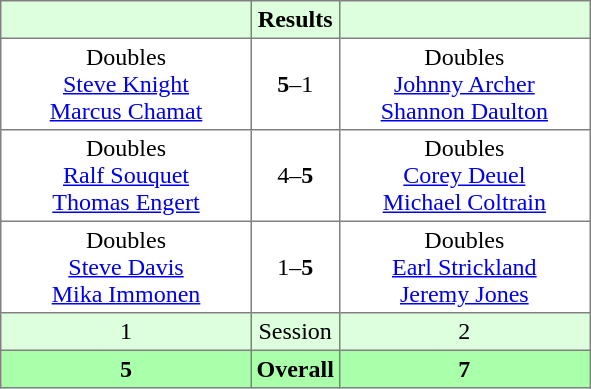<table border="1" cellpadding="3" style="border-collapse: collapse;">
<tr bgcolor="#ddffdd">
<th width="160"></th>
<th>Results</th>
<th width="160"></th>
</tr>
<tr>
<td align="center">Doubles<br><a href='#'>Steve Knight</a><br><a href='#'>Marcus Chamat</a></td>
<td align="center"><strong>5</strong>–1</td>
<td align="center">Doubles<br><a href='#'>Johnny Archer</a><br><a href='#'>Shannon Daulton</a></td>
</tr>
<tr>
<td align="center">Doubles<br><a href='#'>Ralf Souquet</a><br><a href='#'>Thomas Engert</a></td>
<td align="center">4–<strong>5</strong></td>
<td align="center">Doubles<br><a href='#'>Corey Deuel</a><br><a href='#'>Michael Coltrain</a></td>
</tr>
<tr>
<td align="center">Doubles<br><a href='#'>Steve Davis</a><br><a href='#'>Mika Immonen</a></td>
<td align="center">1–<strong>5</strong></td>
<td align="center">Doubles<br><a href='#'>Earl Strickland</a><br><a href='#'>Jeremy Jones</a></td>
</tr>
<tr bgcolor="#ddffdd">
<td align="center">1</td>
<td align="center">Session</td>
<td align="center">2</td>
</tr>
<tr bgcolor="#aaffaa">
<th align="center">5</th>
<th align="center">Overall</th>
<th align="center">7</th>
</tr>
</table>
